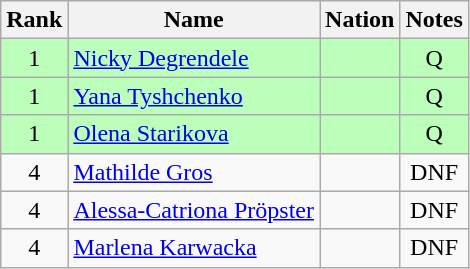<table class="wikitable sortable" style="text-align:center">
<tr>
<th>Rank</th>
<th>Name</th>
<th>Nation</th>
<th>Notes</th>
</tr>
<tr bgcolor=bbffbb>
<td>1</td>
<td align=left><a href='#'>Nicky Degrendele</a></td>
<td align=left></td>
<td>Q</td>
</tr>
<tr bgcolor=bbffbb>
<td>1</td>
<td align=left><a href='#'>Yana Tyshchenko</a></td>
<td align=left></td>
<td>Q</td>
</tr>
<tr bgcolor=bbffbb>
<td>1</td>
<td align=left><a href='#'>Olena Starikova</a></td>
<td align=left></td>
<td>Q</td>
</tr>
<tr>
<td>4</td>
<td align=left><a href='#'>Mathilde Gros</a></td>
<td align=left></td>
<td>DNF</td>
</tr>
<tr>
<td>4</td>
<td align=left><a href='#'>Alessa-Catriona Pröpster</a></td>
<td align=left></td>
<td>DNF</td>
</tr>
<tr>
<td>4</td>
<td align=left><a href='#'>Marlena Karwacka</a></td>
<td align=left></td>
<td>DNF</td>
</tr>
</table>
